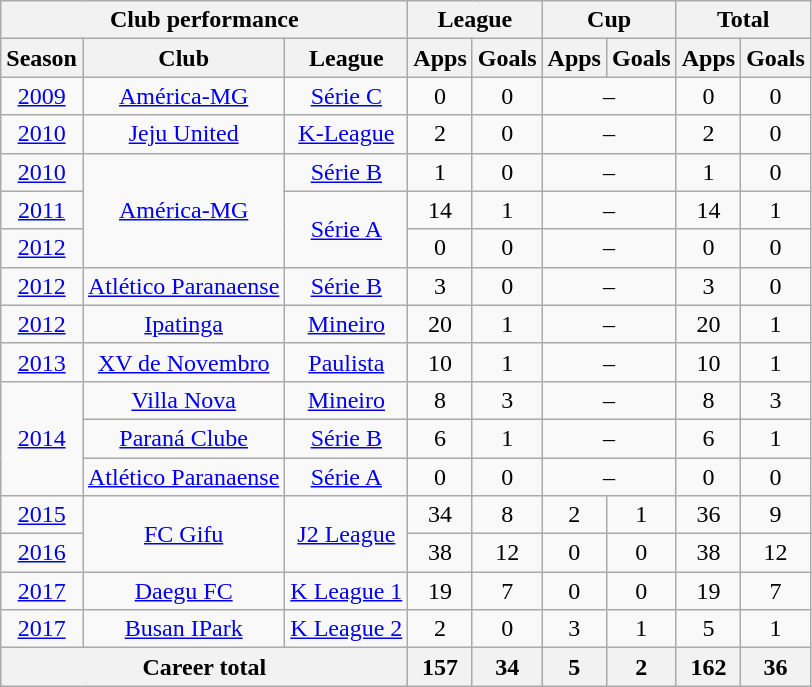<table class="wikitable" style="text-align:center">
<tr>
<th colspan=3>Club performance</th>
<th colspan=2>League</th>
<th colspan=2>Cup</th>
<th colspan=2>Total</th>
</tr>
<tr>
<th>Season</th>
<th>Club</th>
<th>League</th>
<th>Apps</th>
<th>Goals</th>
<th>Apps</th>
<th>Goals</th>
<th>Apps</th>
<th>Goals</th>
</tr>
<tr>
<td><a href='#'>2009</a></td>
<td><a href='#'>América-MG</a></td>
<td><a href='#'>Série C</a></td>
<td>0</td>
<td>0</td>
<td colspan="2">–</td>
<td>0</td>
<td>0</td>
</tr>
<tr>
<td><a href='#'>2010</a></td>
<td><a href='#'>Jeju United</a></td>
<td><a href='#'>K-League</a></td>
<td>2</td>
<td>0</td>
<td colspan="2">–</td>
<td>2</td>
<td>0</td>
</tr>
<tr>
<td><a href='#'>2010</a></td>
<td rowspan=3><a href='#'>América-MG</a></td>
<td><a href='#'>Série B</a></td>
<td>1</td>
<td>0</td>
<td colspan="2">–</td>
<td>1</td>
<td>0</td>
</tr>
<tr>
<td><a href='#'>2011</a></td>
<td rowspan=2><a href='#'>Série A</a></td>
<td>14</td>
<td>1</td>
<td colspan="2">–</td>
<td>14</td>
<td>1</td>
</tr>
<tr>
<td><a href='#'>2012</a></td>
<td>0</td>
<td>0</td>
<td colspan="2">–</td>
<td>0</td>
<td>0</td>
</tr>
<tr>
<td><a href='#'>2012</a></td>
<td><a href='#'>Atlético Paranaense</a></td>
<td><a href='#'>Série B</a></td>
<td>3</td>
<td>0</td>
<td colspan="2">–</td>
<td>3</td>
<td>0</td>
</tr>
<tr>
<td><a href='#'>2012</a></td>
<td><a href='#'>Ipatinga</a></td>
<td><a href='#'>Mineiro</a></td>
<td>20</td>
<td>1</td>
<td colspan="2">–</td>
<td>20</td>
<td>1</td>
</tr>
<tr>
<td><a href='#'>2013</a></td>
<td><a href='#'>XV de Novembro</a></td>
<td><a href='#'>Paulista</a></td>
<td>10</td>
<td>1</td>
<td colspan="2">–</td>
<td>10</td>
<td>1</td>
</tr>
<tr>
<td rowspan=3><a href='#'>2014</a></td>
<td><a href='#'>Villa Nova</a></td>
<td><a href='#'>Mineiro</a></td>
<td>8</td>
<td>3</td>
<td colspan="2">–</td>
<td>8</td>
<td>3</td>
</tr>
<tr>
<td><a href='#'>Paraná Clube</a></td>
<td><a href='#'>Série B</a></td>
<td>6</td>
<td>1</td>
<td colspan="2">–</td>
<td>6</td>
<td>1</td>
</tr>
<tr>
<td><a href='#'>Atlético Paranaense</a></td>
<td><a href='#'>Série A</a></td>
<td>0</td>
<td>0</td>
<td colspan="2">–</td>
<td>0</td>
<td>0</td>
</tr>
<tr>
<td><a href='#'>2015</a></td>
<td rowspan="2"><a href='#'>FC Gifu</a></td>
<td rowspan="2"><a href='#'>J2 League</a></td>
<td>34</td>
<td>8</td>
<td>2</td>
<td>1</td>
<td>36</td>
<td>9</td>
</tr>
<tr>
<td><a href='#'>2016</a></td>
<td>38</td>
<td>12</td>
<td>0</td>
<td>0</td>
<td>38</td>
<td>12</td>
</tr>
<tr>
<td><a href='#'>2017</a></td>
<td><a href='#'>Daegu FC</a></td>
<td><a href='#'>K League 1</a></td>
<td>19</td>
<td>7</td>
<td>0</td>
<td>0</td>
<td>19</td>
<td>7</td>
</tr>
<tr>
<td><a href='#'>2017</a></td>
<td><a href='#'>Busan IPark</a></td>
<td><a href='#'>K League 2</a></td>
<td>2</td>
<td>0</td>
<td>3</td>
<td>1</td>
<td>5</td>
<td>1</td>
</tr>
<tr>
<th colspan=3>Career total</th>
<th>157</th>
<th>34</th>
<th>5</th>
<th>2</th>
<th>162</th>
<th>36</th>
</tr>
</table>
